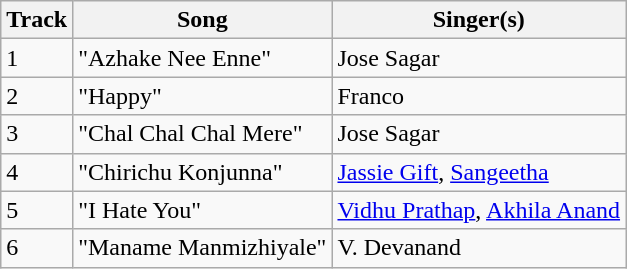<table class="wikitable">
<tr>
<th>Track</th>
<th>Song</th>
<th>Singer(s)</th>
</tr>
<tr>
<td>1</td>
<td>"Azhake Nee Enne"</td>
<td>Jose Sagar</td>
</tr>
<tr>
<td>2</td>
<td>"Happy"</td>
<td>Franco</td>
</tr>
<tr>
<td>3</td>
<td>"Chal Chal Chal Mere"</td>
<td>Jose Sagar</td>
</tr>
<tr>
<td>4</td>
<td>"Chirichu Konjunna"</td>
<td><a href='#'>Jassie Gift</a>, <a href='#'>Sangeetha</a></td>
</tr>
<tr>
<td>5</td>
<td>"I Hate You"</td>
<td><a href='#'>Vidhu Prathap</a>, <a href='#'>Akhila Anand</a></td>
</tr>
<tr>
<td>6</td>
<td>"Maname Manmizhiyale"</td>
<td>V. Devanand</td>
</tr>
</table>
